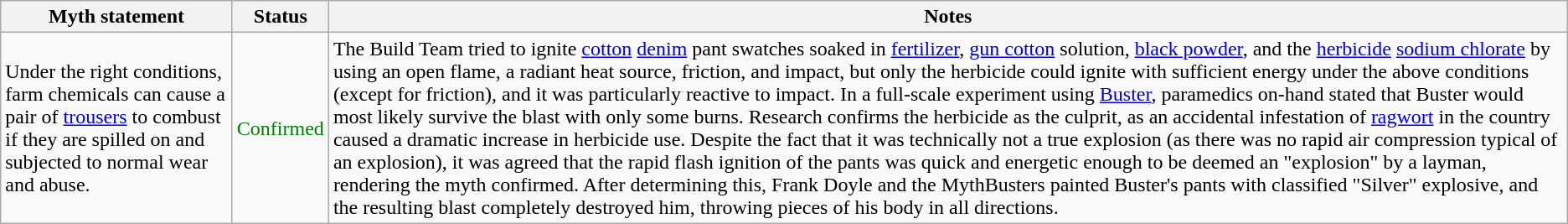<table class="wikitable plainrowheaders">
<tr>
<th>Myth statement</th>
<th>Status</th>
<th>Notes</th>
</tr>
<tr>
<td>Under the right conditions, farm chemicals can cause a pair of <a href='#'>trousers</a> to combust if they are spilled on and subjected to normal wear and abuse.</td>
<td style="color:green">Confirmed</td>
<td>The Build Team tried to ignite <a href='#'>cotton</a> <a href='#'>denim</a> pant swatches soaked in <a href='#'>fertilizer</a>, <a href='#'>gun cotton</a> solution, <a href='#'>black powder</a>, and the <a href='#'>herbicide</a> <a href='#'>sodium chlorate</a> by using an open flame, a radiant heat source, friction, and impact, but only the herbicide could ignite with sufficient energy under the above conditions (except for friction), and it was particularly reactive to impact. In a full-scale experiment using <a href='#'>Buster</a>, paramedics on-hand stated that Buster would most likely survive the blast with only some burns. Research confirms the herbicide as the culprit, as an accidental infestation of <a href='#'>ragwort</a> in the country caused a dramatic increase in herbicide use. Despite the fact that it was technically not a true explosion (as there was no rapid air compression typical of an explosion), it was agreed that the rapid flash ignition of the pants was quick and energetic enough to be deemed an "explosion" by a layman, rendering the myth confirmed. After determining this, Frank Doyle and the MythBusters painted Buster's pants with classified "Silver" explosive, and the resulting blast completely destroyed him, throwing pieces of his body in all directions.</td>
</tr>
</table>
